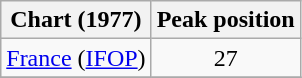<table class="wikitable sortable">
<tr>
<th>Chart (1977)</th>
<th>Peak position</th>
</tr>
<tr>
<td><a href='#'>France</a> (<a href='#'>IFOP</a>)</td>
<td align="center">27</td>
</tr>
<tr>
</tr>
</table>
